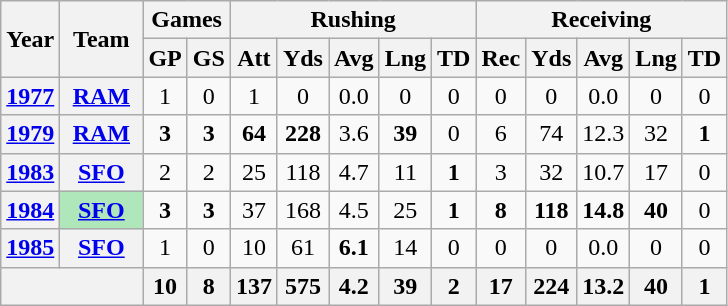<table class="wikitable" style="text-align:center;">
<tr>
<th rowspan="2">Year</th>
<th rowspan="2">Team</th>
<th colspan="2">Games</th>
<th colspan="5">Rushing</th>
<th colspan="5">Receiving</th>
</tr>
<tr>
<th>GP</th>
<th>GS</th>
<th>Att</th>
<th>Yds</th>
<th>Avg</th>
<th>Lng</th>
<th>TD</th>
<th>Rec</th>
<th>Yds</th>
<th>Avg</th>
<th>Lng</th>
<th>TD</th>
</tr>
<tr>
<th><a href='#'>1977</a></th>
<th><a href='#'>RAM</a></th>
<td>1</td>
<td>0</td>
<td>1</td>
<td>0</td>
<td>0.0</td>
<td>0</td>
<td>0</td>
<td>0</td>
<td>0</td>
<td>0.0</td>
<td>0</td>
<td>0</td>
</tr>
<tr>
<th><a href='#'>1979</a></th>
<th><a href='#'>RAM</a></th>
<td><strong>3</strong></td>
<td><strong>3</strong></td>
<td><strong>64</strong></td>
<td><strong>228</strong></td>
<td>3.6</td>
<td><strong>39</strong></td>
<td>0</td>
<td>6</td>
<td>74</td>
<td>12.3</td>
<td>32</td>
<td><strong>1</strong></td>
</tr>
<tr>
<th><a href='#'>1983</a></th>
<th><a href='#'>SFO</a></th>
<td>2</td>
<td>2</td>
<td>25</td>
<td>118</td>
<td>4.7</td>
<td>11</td>
<td><strong>1</strong></td>
<td>3</td>
<td>32</td>
<td>10.7</td>
<td>17</td>
<td>0</td>
</tr>
<tr>
<th><a href='#'>1984</a></th>
<th style="background:#afe6ba; width:3em;"><a href='#'>SFO</a></th>
<td><strong>3</strong></td>
<td><strong>3</strong></td>
<td>37</td>
<td>168</td>
<td>4.5</td>
<td>25</td>
<td><strong>1</strong></td>
<td><strong>8</strong></td>
<td><strong>118</strong></td>
<td><strong>14.8</strong></td>
<td><strong>40</strong></td>
<td>0</td>
</tr>
<tr>
<th><a href='#'>1985</a></th>
<th><a href='#'>SFO</a></th>
<td>1</td>
<td>0</td>
<td>10</td>
<td>61</td>
<td><strong>6.1</strong></td>
<td>14</td>
<td>0</td>
<td>0</td>
<td>0</td>
<td>0.0</td>
<td>0</td>
<td>0</td>
</tr>
<tr>
<th colspan="2"></th>
<th>10</th>
<th>8</th>
<th>137</th>
<th>575</th>
<th>4.2</th>
<th>39</th>
<th>2</th>
<th>17</th>
<th>224</th>
<th>13.2</th>
<th>40</th>
<th>1</th>
</tr>
</table>
